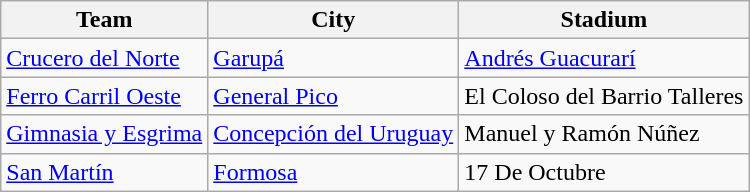<table class="wikitable sortable">
<tr>
<th>Team</th>
<th>City</th>
<th>Stadium</th>
</tr>
<tr>
<td> <a href='#'>Crucero del Norte</a></td>
<td><a href='#'>Garupá</a></td>
<td><a href='#'>Andrés Guacurarí</a></td>
</tr>
<tr>
<td> <a href='#'>Ferro Carril Oeste</a></td>
<td><a href='#'>General Pico</a></td>
<td>El Coloso del Barrio Talleres</td>
</tr>
<tr>
<td> <a href='#'>Gimnasia y Esgrima</a></td>
<td><a href='#'>Concepción del Uruguay</a></td>
<td>Manuel y Ramón Núñez</td>
</tr>
<tr>
<td> <a href='#'>San Martín</a></td>
<td><a href='#'>Formosa</a></td>
<td>17 De Octubre</td>
</tr>
</table>
